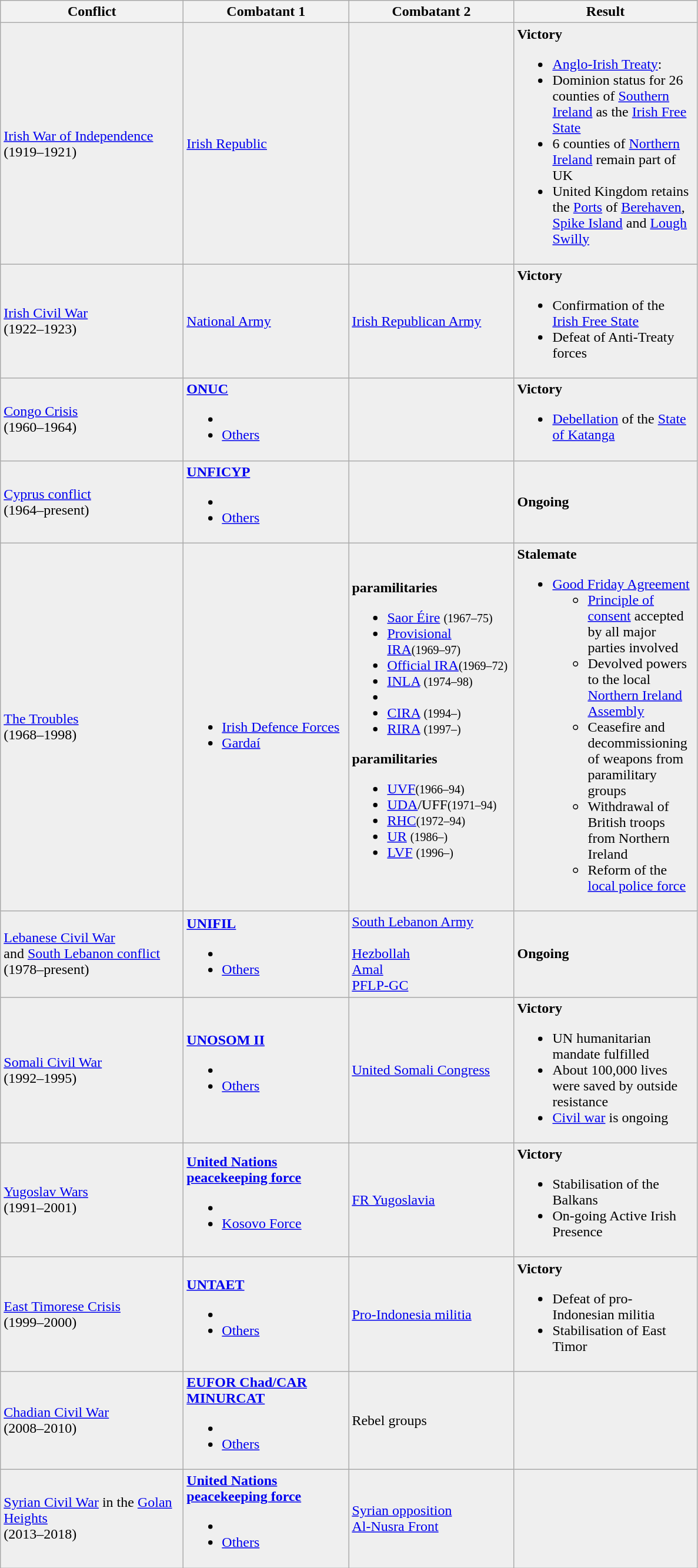<table class="wikitable">
<tr>
<th style=rowspan="1" width=200px>Conflict</th>
<th style=rowspan="1" width=180px>Combatant 1</th>
<th style=rowspan="1" width=180px>Combatant 2</th>
<th style=rowspan="1" width=200px>Result</th>
</tr>
<tr>
<td style="background:#efefef"><a href='#'>Irish War of Independence</a><br>(1919–1921)</td>
<td style="background:#efefef"> <a href='#'>Irish Republic</a></td>
<td style="background:#efefef"></td>
<td style="background:#efefef"><strong>Victory</strong><br><ul><li><a href='#'>Anglo-Irish Treaty</a>:</li><li>Dominion status for 26 counties of <a href='#'>Southern Ireland</a> as the <a href='#'>Irish Free State</a></li><li>6 counties of <a href='#'>Northern Ireland</a> remain part of UK</li><li>United Kingdom retains the <a href='#'>Ports</a> of <a href='#'>Berehaven</a>, <a href='#'>Spike Island</a> and <a href='#'>Lough Swilly</a></li></ul></td>
</tr>
<tr>
<td style="background:#efefef"><a href='#'>Irish Civil War</a><br>(1922–1923)</td>
<td style="background:#efefef"> <a href='#'>National Army</a></td>
<td style="background:#efefef"> <a href='#'>Irish Republican Army</a></td>
<td style="background:#efefef"><strong>Victory</strong><br><ul><li>Confirmation of the <a href='#'>Irish Free State</a></li><li>Defeat of Anti-Treaty forces</li></ul></td>
</tr>
<tr>
<td style="background:#efefef"><a href='#'>Congo Crisis</a><br>(1960–1964)</td>
<td style="background:#efefef"> <strong><a href='#'>ONUC</a></strong><br><ul><li></li><li><a href='#'>Others</a></li></ul></td>
<td style="background:#efefef"></td>
<td style="background:#efefef"><strong>Victory</strong><br><ul><li><a href='#'>Debellation</a> of the <a href='#'>State of Katanga</a></li></ul></td>
</tr>
<tr>
<td style="background:#efefef"><a href='#'>Cyprus conflict</a><br>(1964–present)</td>
<td style="background:#efefef"> <strong><a href='#'>UNFICYP</a></strong><br><ul><li></li><li><a href='#'>Others</a></li></ul></td>
<td style="background:#efefef"><br><br></td>
<td style="background:#efefef"><strong>Ongoing</strong></td>
</tr>
<tr>
<td style="background:#efefef"><a href='#'>The Troubles</a><br>(1968–1998)</td>
<td style="background:#efefef"><br><ul><li><a href='#'>Irish Defence Forces</a></li><li><a href='#'>Gardaí</a></li></ul></td>
<td style="background:#efefef"><strong> paramilitaries</strong><br><ul><li><a href='#'>Saor Éire</a> <small>(1967–75)</small></li><li><a href='#'>Provisional IRA</a><small>(1969–97)</small></li><li><a href='#'>Official IRA</a><small>(1969–72)</small></li><li><a href='#'>INLA</a> <small>(1974–98)</small></li><li></li><li><a href='#'>CIRA</a> <small>(1994–)</small></li><li><a href='#'>RIRA</a> <small>(1997–)</small></li></ul><strong> paramilitaries</strong><ul><li><a href='#'>UVF</a><small>(1966–94)</small></li><li><a href='#'>UDA</a>/UFF<small>(1971–94)</small></li><li><a href='#'>RHC</a><small>(1972–94)</small></li><li><a href='#'>UR</a> <small>(1986–)</small></li><li><a href='#'>LVF</a> <small>(1996–)</small></li></ul></td>
<td style="background:#efefef"><strong>Stalemate</strong><br><ul><li><a href='#'>Good Friday Agreement</a><ul><li><a href='#'>Principle of consent</a> accepted by all major parties involved</li><li>Devolved powers to the local <a href='#'>Northern Ireland Assembly</a></li><li>Ceasefire and decommissioning of weapons from paramilitary groups</li><li>Withdrawal of British troops from Northern Ireland</li><li>Reform of the <a href='#'>local police force</a></li></ul></li></ul></td>
</tr>
<tr>
<td style="background:#efefef"><a href='#'>Lebanese Civil War</a><br>and <a href='#'>South Lebanon conflict</a><br>(1978–present)</td>
<td style="background:#efefef"> <strong><a href='#'>UNIFIL</a></strong><br><ul><li></li><li><a href='#'>Others</a></li></ul></td>
<td style="background:#efefef"> <a href='#'>South Lebanon Army</a><br><br> <a href='#'>Hezbollah</a><br> <a href='#'>Amal</a><br> <a href='#'>PFLP-GC</a></td>
<td style="background:#efefef"><strong>Ongoing</strong></td>
</tr>
<tr>
<td style="background:#efefef"><a href='#'>Somali Civil War</a><br>(1992–1995)<br></td>
<td style="background:#efefef"> <strong><a href='#'>UNOSOM II</a></strong><br><ul><li></li><li><a href='#'>Others</a></li></ul></td>
<td style="background:#efefef"> <a href='#'>United Somali Congress</a></td>
<td style="background:#efefef"><strong>Victory</strong><br><ul><li>UN humanitarian mandate fulfilled</li><li>About 100,000 lives were saved by outside resistance</li><li><a href='#'>Civil war</a> is ongoing</li></ul></td>
</tr>
<tr>
<td style="background:#efefef"><a href='#'>Yugoslav Wars</a><br>(1991–2001)</td>
<td style="background:#efefef"> <strong><a href='#'>United Nations peacekeeping force</a></strong><br><ul><li></li><li><a href='#'>Kosovo Force</a></li></ul></td>
<td style="background:#efefef"> <a href='#'>FR Yugoslavia</a></td>
<td style="background:#efefef"><strong>Victory</strong><br><ul><li>Stabilisation of the Balkans</li><li>On-going Active Irish Presence</li></ul></td>
</tr>
<tr>
<td style="background:#efefef"><a href='#'>East Timorese Crisis</a><br>(1999–2000)</td>
<td style="background:#efefef"> <strong><a href='#'>UNTAET</a></strong><br><ul><li></li><li><a href='#'>Others</a></li></ul></td>
<td style="background:#efefef"> <a href='#'>Pro-Indonesia militia</a></td>
<td style="background:#efefef"><strong>Victory</strong><br><ul><li>Defeat of pro-Indonesian militia</li><li>Stabilisation of East Timor</li></ul></td>
</tr>
<tr>
<td style="background:#efefef"><a href='#'>Chadian Civil War</a><br>(2008–2010)</td>
<td style="background:#efefef"><strong> <a href='#'>EUFOR Chad/CAR</a></strong><br> <strong><a href='#'>MINURCAT</a></strong><br><ul><li></li><li><a href='#'>Others</a></li></ul></td>
<td style="background:#efefef">Rebel groups</td>
<td style="background:#efefef"></td>
</tr>
<tr>
<td style="background:#efefef"><a href='#'>Syrian Civil War</a> in the <a href='#'>Golan Heights</a><br>(2013–2018)</td>
<td style="background:#efefef"> <strong><a href='#'>United Nations peacekeeping force</a></strong><br><ul><li></li><li><a href='#'>Others</a></li></ul></td>
<td style="background:#efefef"> <a href='#'>Syrian opposition</a><br> <a href='#'>Al-Nusra Front</a></td>
<td style="background:#efefef"></td>
</tr>
</table>
